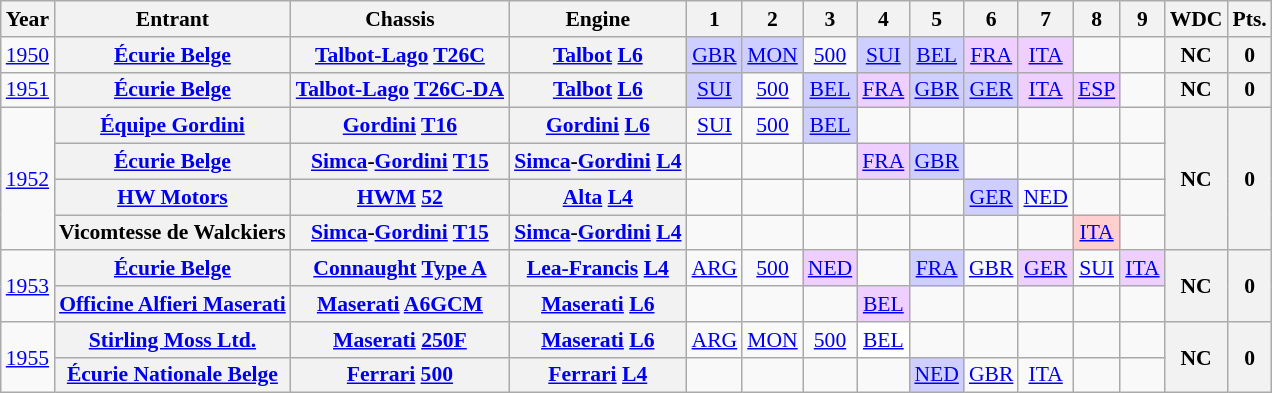<table class="wikitable" style="text-align:center; font-size:90%">
<tr>
<th>Year</th>
<th>Entrant</th>
<th>Chassis</th>
<th>Engine</th>
<th>1</th>
<th>2</th>
<th>3</th>
<th>4</th>
<th>5</th>
<th>6</th>
<th>7</th>
<th>8</th>
<th>9</th>
<th>WDC</th>
<th>Pts.</th>
</tr>
<tr>
<td><a href='#'>1950</a></td>
<th><a href='#'>Écurie Belge</a></th>
<th><a href='#'>Talbot-Lago</a> <a href='#'>T26C</a></th>
<th><a href='#'>Talbot</a> <a href='#'>L6</a></th>
<td style="background:#cfcfff;"><a href='#'>GBR</a><br></td>
<td style="background:#cfcfff;"><a href='#'>MON</a><br></td>
<td><a href='#'>500</a></td>
<td style="background:#cfcfff;"><a href='#'>SUI</a><br></td>
<td style="background:#cfcfff;"><a href='#'>BEL</a><br></td>
<td style="background:#efcfff;"><a href='#'>FRA</a><br></td>
<td style="background:#efcfff;"><a href='#'>ITA</a><br></td>
<td></td>
<td></td>
<th>NC</th>
<th>0</th>
</tr>
<tr>
<td><a href='#'>1951</a></td>
<th><a href='#'>Écurie Belge</a></th>
<th><a href='#'>Talbot-Lago</a> <a href='#'>T26C-DA</a></th>
<th><a href='#'>Talbot</a> <a href='#'>L6</a></th>
<td style="background:#cfcfff;"><a href='#'>SUI</a><br></td>
<td><a href='#'>500</a></td>
<td style="background:#cfcfff;"><a href='#'>BEL</a><br></td>
<td style="background:#efcfff;"><a href='#'>FRA</a><br></td>
<td style="background:#cfcfff;"><a href='#'>GBR</a><br></td>
<td style="background:#cfcfff;"><a href='#'>GER</a><br></td>
<td style="background:#efcfff;"><a href='#'>ITA</a><br></td>
<td style="background:#efcfff;"><a href='#'>ESP</a><br></td>
<td></td>
<th>NC</th>
<th>0</th>
</tr>
<tr>
<td rowspan="4"><a href='#'>1952</a></td>
<th><a href='#'>Équipe Gordini</a></th>
<th><a href='#'>Gordini</a> <a href='#'>T16</a></th>
<th><a href='#'>Gordini</a> <a href='#'>L6</a></th>
<td><a href='#'>SUI</a></td>
<td><a href='#'>500</a></td>
<td style="background:#cfcfff;"><a href='#'>BEL</a><br></td>
<td></td>
<td></td>
<td></td>
<td></td>
<td></td>
<td></td>
<th rowspan="4">NC</th>
<th rowspan="4">0</th>
</tr>
<tr>
<th><a href='#'>Écurie Belge</a></th>
<th><a href='#'>Simca</a>-<a href='#'>Gordini</a> <a href='#'>T15</a></th>
<th><a href='#'>Simca</a>-<a href='#'>Gordini</a> <a href='#'>L4</a></th>
<td></td>
<td></td>
<td></td>
<td style="background:#efcfff;"><a href='#'>FRA</a><br></td>
<td style="background:#cfcfff;"><a href='#'>GBR</a><br></td>
<td></td>
<td></td>
<td></td>
<td></td>
</tr>
<tr>
<th><a href='#'>HW Motors</a></th>
<th><a href='#'>HWM</a> <a href='#'>52</a></th>
<th><a href='#'>Alta</a> <a href='#'>L4</a></th>
<td></td>
<td></td>
<td></td>
<td></td>
<td></td>
<td style="background:#cfcfff;"><a href='#'>GER</a><br></td>
<td><a href='#'>NED</a></td>
<td></td>
<td></td>
</tr>
<tr>
<th>Vicomtesse de Walckiers</th>
<th><a href='#'>Simca</a>-<a href='#'>Gordini</a> <a href='#'>T15</a></th>
<th><a href='#'>Simca</a>-<a href='#'>Gordini</a> <a href='#'>L4</a></th>
<td></td>
<td></td>
<td></td>
<td></td>
<td></td>
<td></td>
<td></td>
<td style="background:#ffcfcf;"><a href='#'>ITA</a><br></td>
<td></td>
</tr>
<tr>
<td rowspan="2"><a href='#'>1953</a></td>
<th><a href='#'>Écurie Belge</a></th>
<th><a href='#'>Connaught</a> <a href='#'>Type A</a></th>
<th><a href='#'>Lea-Francis</a> <a href='#'>L4</a></th>
<td><a href='#'>ARG</a></td>
<td><a href='#'>500</a></td>
<td style="background:#efcfff;"><a href='#'>NED</a><br></td>
<td></td>
<td style="background:#cfcfff;"><a href='#'>FRA</a><br></td>
<td><a href='#'>GBR</a></td>
<td style="background:#efcfff;"><a href='#'>GER</a><br></td>
<td><a href='#'>SUI</a></td>
<td style="background:#efcfff;"><a href='#'>ITA</a><br></td>
<th rowspan="2">NC</th>
<th rowspan="2">0</th>
</tr>
<tr>
<th><a href='#'>Officine Alfieri Maserati</a></th>
<th><a href='#'>Maserati</a> <a href='#'>A6GCM</a></th>
<th><a href='#'>Maserati</a> <a href='#'>L6</a></th>
<td></td>
<td></td>
<td></td>
<td style="background:#efcfff;"><a href='#'>BEL</a><br></td>
<td></td>
<td></td>
<td></td>
<td></td>
<td></td>
</tr>
<tr>
<td rowspan="2"><a href='#'>1955</a></td>
<th><a href='#'>Stirling Moss Ltd.</a></th>
<th><a href='#'>Maserati</a> <a href='#'>250F</a></th>
<th><a href='#'>Maserati</a> <a href='#'>L6</a></th>
<td><a href='#'>ARG</a></td>
<td><a href='#'>MON</a></td>
<td><a href='#'>500</a></td>
<td style="background:#ffffff;"><a href='#'>BEL</a><br></td>
<td></td>
<td></td>
<td></td>
<td></td>
<td></td>
<th rowspan="2">NC</th>
<th rowspan="2">0</th>
</tr>
<tr>
<th><a href='#'>Écurie Nationale Belge</a></th>
<th><a href='#'>Ferrari</a> <a href='#'>500</a></th>
<th><a href='#'>Ferrari</a> <a href='#'>L4</a></th>
<td></td>
<td></td>
<td></td>
<td></td>
<td style="background:#cfcfff;"><a href='#'>NED</a><br></td>
<td><a href='#'>GBR</a></td>
<td><a href='#'>ITA</a></td>
<td></td>
<td></td>
</tr>
</table>
